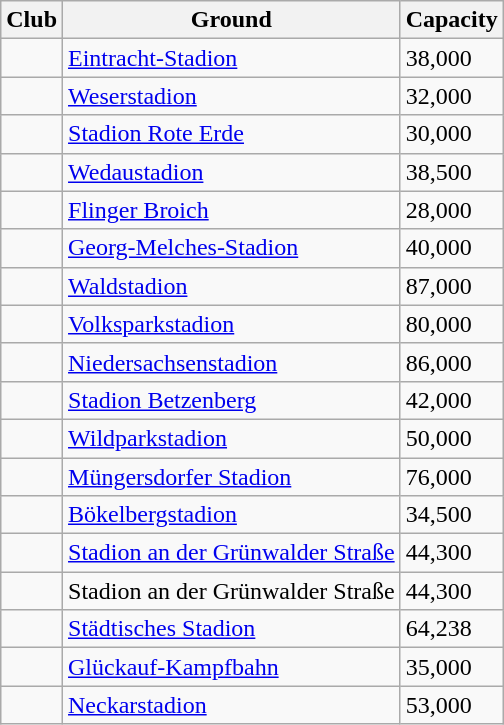<table class="wikitable sortable">
<tr>
<th>Club</th>
<th>Ground</th>
<th>Capacity</th>
</tr>
<tr>
<td></td>
<td><a href='#'>Eintracht-Stadion</a></td>
<td>38,000</td>
</tr>
<tr>
<td></td>
<td><a href='#'>Weserstadion</a></td>
<td>32,000</td>
</tr>
<tr>
<td></td>
<td><a href='#'>Stadion Rote Erde</a></td>
<td>30,000</td>
</tr>
<tr>
<td></td>
<td><a href='#'>Wedaustadion</a></td>
<td>38,500</td>
</tr>
<tr>
<td></td>
<td><a href='#'>Flinger Broich</a></td>
<td>28,000</td>
</tr>
<tr>
<td></td>
<td><a href='#'>Georg-Melches-Stadion</a></td>
<td>40,000</td>
</tr>
<tr>
<td></td>
<td><a href='#'>Waldstadion</a></td>
<td>87,000</td>
</tr>
<tr>
<td></td>
<td><a href='#'>Volksparkstadion</a></td>
<td>80,000</td>
</tr>
<tr>
<td></td>
<td><a href='#'>Niedersachsenstadion</a></td>
<td>86,000</td>
</tr>
<tr>
<td></td>
<td><a href='#'>Stadion Betzenberg</a></td>
<td>42,000</td>
</tr>
<tr>
<td></td>
<td><a href='#'>Wildparkstadion</a></td>
<td>50,000</td>
</tr>
<tr>
<td></td>
<td><a href='#'>Müngersdorfer Stadion</a></td>
<td>76,000</td>
</tr>
<tr>
<td></td>
<td><a href='#'>Bökelbergstadion</a></td>
<td>34,500</td>
</tr>
<tr>
<td></td>
<td><a href='#'>Stadion an der Grünwalder Straße</a></td>
<td>44,300</td>
</tr>
<tr>
<td></td>
<td>Stadion an der Grünwalder Straße</td>
<td>44,300</td>
</tr>
<tr>
<td></td>
<td><a href='#'>Städtisches Stadion</a></td>
<td>64,238</td>
</tr>
<tr>
<td></td>
<td><a href='#'>Glückauf-Kampfbahn</a></td>
<td>35,000</td>
</tr>
<tr>
<td></td>
<td><a href='#'>Neckarstadion</a></td>
<td>53,000</td>
</tr>
</table>
